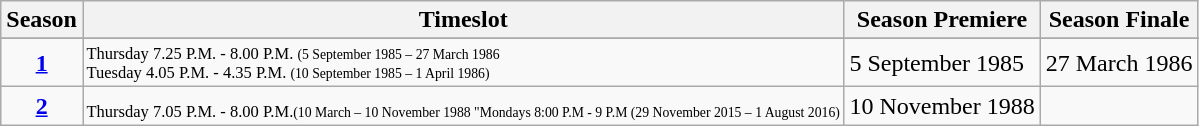<table class="wikitable">
<tr>
<th>Season</th>
<th>Timeslot</th>
<th>Season Premiere</th>
<th>Season Finale</th>
</tr>
<tr>
</tr>
<tr style="background-color:#F9F9F9">
<th style="background:#F9F9F9;text-align:center"><strong><a href='#'>1</a></strong></th>
<th style="background:#F9F9F9;font-size:11px;font-weight:normal;text-align:left;line-height:110%">Thursday 7.25 P.M. - 8.00 P.M. <small>(5 September 1985 – 27 March 1986</small><br>Tuesday 4.05 P.M. - 4.35 P.M. <small>(10 September 1985 – 1 April 1986)</small></th>
<td>5 September 1985</td>
<td>27 March 1986</td>
</tr>
<tr style="background-color:#F9F9F9">
<th style="background:#F9F9F9;text-align:center"><strong><a href='#'>2</a></strong></th>
<th style="background:#F9F9F9;font-size:11px;font-weight:normal;text-align:left;line-height:90%"><br>Thursday 7.05 P.M. - 8.00 P.M.<small>(10 March – 10 November 1988 </small>
<small>"Mondays 8:00 P.M - 9 P.M (29 November 2015 – 1 August 2016)</small></th>
<td>10 November 1988</td>
<td></td>
</tr>
</table>
